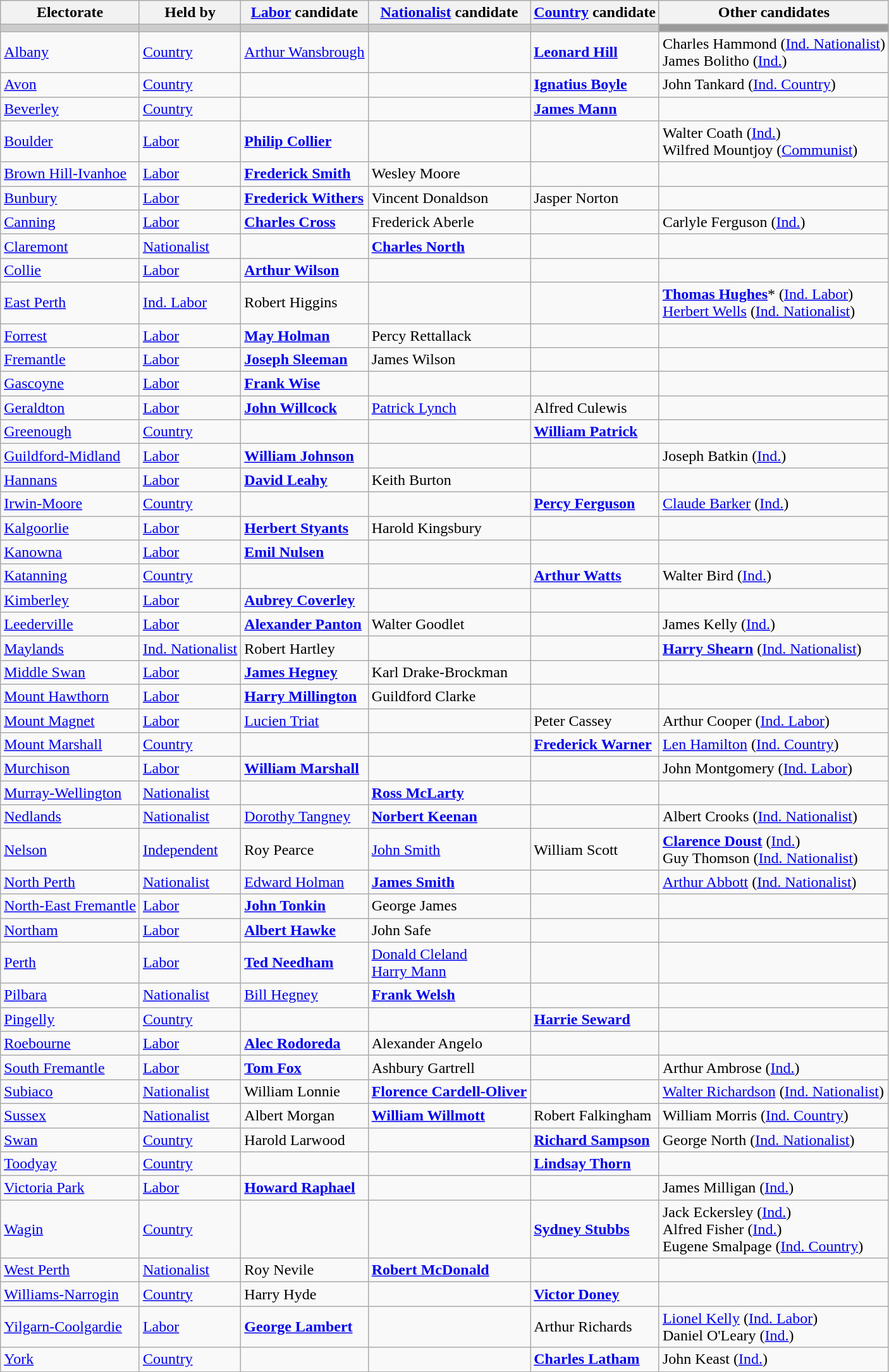<table class="wikitable">
<tr>
<th>Electorate</th>
<th>Held by</th>
<th><a href='#'>Labor</a> candidate</th>
<th><a href='#'>Nationalist</a> candidate</th>
<th><a href='#'>Country</a> candidate</th>
<th>Other candidates</th>
</tr>
<tr bgcolor="#cccccc">
<td></td>
<td></td>
<td></td>
<td></td>
<td></td>
<td bgcolor="#999999"></td>
</tr>
<tr>
<td><a href='#'>Albany</a></td>
<td><a href='#'>Country</a></td>
<td><a href='#'>Arthur Wansbrough</a></td>
<td></td>
<td><strong><a href='#'>Leonard Hill</a></strong></td>
<td>Charles Hammond (<a href='#'>Ind. Nationalist</a>) <br> James Bolitho (<a href='#'>Ind.</a>)</td>
</tr>
<tr>
<td><a href='#'>Avon</a></td>
<td><a href='#'>Country</a></td>
<td></td>
<td></td>
<td><strong><a href='#'>Ignatius Boyle</a></strong></td>
<td>John Tankard (<a href='#'>Ind. Country</a>)</td>
</tr>
<tr>
<td><a href='#'>Beverley</a></td>
<td><a href='#'>Country</a></td>
<td></td>
<td></td>
<td><strong><a href='#'>James Mann</a></strong></td>
<td></td>
</tr>
<tr>
<td><a href='#'>Boulder</a></td>
<td><a href='#'>Labor</a></td>
<td><strong><a href='#'>Philip Collier</a></strong></td>
<td></td>
<td></td>
<td>Walter Coath (<a href='#'>Ind.</a>) <br> Wilfred Mountjoy (<a href='#'>Communist</a>)</td>
</tr>
<tr>
<td><a href='#'>Brown Hill-Ivanhoe</a></td>
<td><a href='#'>Labor</a></td>
<td><strong><a href='#'>Frederick Smith</a></strong></td>
<td>Wesley Moore</td>
<td></td>
<td></td>
</tr>
<tr>
<td><a href='#'>Bunbury</a></td>
<td><a href='#'>Labor</a></td>
<td><strong><a href='#'>Frederick Withers</a></strong></td>
<td>Vincent Donaldson</td>
<td>Jasper Norton</td>
<td></td>
</tr>
<tr>
<td><a href='#'>Canning</a></td>
<td><a href='#'>Labor</a></td>
<td><strong><a href='#'>Charles Cross</a></strong></td>
<td>Frederick Aberle</td>
<td></td>
<td>Carlyle Ferguson (<a href='#'>Ind.</a>)</td>
</tr>
<tr>
<td><a href='#'>Claremont</a></td>
<td><a href='#'>Nationalist</a></td>
<td></td>
<td><strong><a href='#'>Charles North</a></strong></td>
<td></td>
<td></td>
</tr>
<tr>
<td><a href='#'>Collie</a></td>
<td><a href='#'>Labor</a></td>
<td><strong><a href='#'>Arthur Wilson</a></strong></td>
<td></td>
<td></td>
<td></td>
</tr>
<tr>
<td><a href='#'>East Perth</a></td>
<td><a href='#'>Ind. Labor</a></td>
<td>Robert Higgins</td>
<td></td>
<td></td>
<td><strong><a href='#'>Thomas Hughes</a></strong>* (<a href='#'>Ind. Labor</a>) <br> <a href='#'>Herbert Wells</a> (<a href='#'>Ind. Nationalist</a>)</td>
</tr>
<tr>
<td><a href='#'>Forrest</a></td>
<td><a href='#'>Labor</a></td>
<td><strong><a href='#'>May Holman</a></strong></td>
<td>Percy Rettallack</td>
<td></td>
<td></td>
</tr>
<tr>
<td><a href='#'>Fremantle</a></td>
<td><a href='#'>Labor</a></td>
<td><strong><a href='#'>Joseph Sleeman</a></strong></td>
<td>James Wilson</td>
<td></td>
<td></td>
</tr>
<tr>
<td><a href='#'>Gascoyne</a></td>
<td><a href='#'>Labor</a></td>
<td><strong><a href='#'>Frank Wise</a></strong></td>
<td></td>
<td></td>
<td></td>
</tr>
<tr>
<td><a href='#'>Geraldton</a></td>
<td><a href='#'>Labor</a></td>
<td><strong><a href='#'>John Willcock</a></strong></td>
<td><a href='#'>Patrick Lynch</a></td>
<td>Alfred Culewis</td>
<td></td>
</tr>
<tr>
<td><a href='#'>Greenough</a></td>
<td><a href='#'>Country</a></td>
<td></td>
<td></td>
<td><strong><a href='#'>William Patrick</a></strong></td>
<td></td>
</tr>
<tr>
<td><a href='#'>Guildford-Midland</a></td>
<td><a href='#'>Labor</a></td>
<td><strong><a href='#'>William Johnson</a></strong></td>
<td></td>
<td></td>
<td>Joseph Batkin (<a href='#'>Ind.</a>)</td>
</tr>
<tr>
<td><a href='#'>Hannans</a></td>
<td><a href='#'>Labor</a></td>
<td><strong><a href='#'>David Leahy</a></strong></td>
<td>Keith Burton</td>
<td></td>
<td></td>
</tr>
<tr>
<td><a href='#'>Irwin-Moore</a></td>
<td><a href='#'>Country</a></td>
<td></td>
<td></td>
<td><strong><a href='#'>Percy Ferguson</a></strong></td>
<td><a href='#'>Claude Barker</a> (<a href='#'>Ind.</a>)</td>
</tr>
<tr>
<td><a href='#'>Kalgoorlie</a></td>
<td><a href='#'>Labor</a></td>
<td><strong><a href='#'>Herbert Styants</a></strong></td>
<td>Harold Kingsbury</td>
<td></td>
<td></td>
</tr>
<tr>
<td><a href='#'>Kanowna</a></td>
<td><a href='#'>Labor</a></td>
<td><strong><a href='#'>Emil Nulsen</a></strong></td>
<td></td>
<td></td>
<td></td>
</tr>
<tr>
<td><a href='#'>Katanning</a></td>
<td><a href='#'>Country</a></td>
<td></td>
<td></td>
<td><strong><a href='#'>Arthur Watts</a></strong></td>
<td>Walter Bird (<a href='#'>Ind.</a>)</td>
</tr>
<tr>
<td><a href='#'>Kimberley</a></td>
<td><a href='#'>Labor</a></td>
<td><strong><a href='#'>Aubrey Coverley</a></strong></td>
<td></td>
<td></td>
<td></td>
</tr>
<tr>
<td><a href='#'>Leederville</a></td>
<td><a href='#'>Labor</a></td>
<td><strong><a href='#'>Alexander Panton</a></strong></td>
<td>Walter Goodlet</td>
<td></td>
<td>James Kelly (<a href='#'>Ind.</a>)</td>
</tr>
<tr>
<td><a href='#'>Maylands</a></td>
<td><a href='#'>Ind. Nationalist</a></td>
<td>Robert Hartley</td>
<td></td>
<td></td>
<td><strong><a href='#'>Harry Shearn</a></strong> (<a href='#'>Ind. Nationalist</a>)</td>
</tr>
<tr>
<td><a href='#'>Middle Swan</a></td>
<td><a href='#'>Labor</a></td>
<td><strong><a href='#'>James Hegney</a></strong></td>
<td>Karl Drake-Brockman</td>
<td></td>
<td></td>
</tr>
<tr>
<td><a href='#'>Mount Hawthorn</a></td>
<td><a href='#'>Labor</a></td>
<td><strong><a href='#'>Harry Millington</a></strong></td>
<td>Guildford Clarke</td>
<td></td>
<td></td>
</tr>
<tr>
<td><a href='#'>Mount Magnet</a></td>
<td><a href='#'>Labor</a></td>
<td><a href='#'>Lucien Triat</a></td>
<td></td>
<td>Peter Cassey</td>
<td>Arthur Cooper (<a href='#'>Ind. Labor</a>)</td>
</tr>
<tr>
<td><a href='#'>Mount Marshall</a></td>
<td><a href='#'>Country</a></td>
<td></td>
<td></td>
<td><strong><a href='#'>Frederick Warner</a></strong></td>
<td><a href='#'>Len Hamilton</a> (<a href='#'>Ind. Country</a>)</td>
</tr>
<tr>
<td><a href='#'>Murchison</a></td>
<td><a href='#'>Labor</a></td>
<td><strong><a href='#'>William Marshall</a></strong></td>
<td></td>
<td></td>
<td>John Montgomery (<a href='#'>Ind. Labor</a>)</td>
</tr>
<tr>
<td><a href='#'>Murray-Wellington</a></td>
<td><a href='#'>Nationalist</a></td>
<td></td>
<td><strong><a href='#'>Ross McLarty</a></strong></td>
<td></td>
<td></td>
</tr>
<tr>
<td><a href='#'>Nedlands</a></td>
<td><a href='#'>Nationalist</a></td>
<td><a href='#'>Dorothy Tangney</a></td>
<td><strong><a href='#'>Norbert Keenan</a></strong></td>
<td></td>
<td>Albert Crooks (<a href='#'>Ind. Nationalist</a>)</td>
</tr>
<tr>
<td><a href='#'>Nelson</a></td>
<td><a href='#'>Independent</a></td>
<td>Roy Pearce</td>
<td><a href='#'>John Smith</a></td>
<td>William Scott</td>
<td><strong><a href='#'>Clarence Doust</a></strong> (<a href='#'>Ind.</a>) <br> Guy Thomson (<a href='#'>Ind. Nationalist</a>)</td>
</tr>
<tr>
<td><a href='#'>North Perth</a></td>
<td><a href='#'>Nationalist</a></td>
<td><a href='#'>Edward Holman</a></td>
<td><strong><a href='#'>James Smith</a></strong></td>
<td></td>
<td><a href='#'>Arthur Abbott</a> (<a href='#'>Ind. Nationalist</a>)</td>
</tr>
<tr>
<td><a href='#'>North-East Fremantle</a></td>
<td><a href='#'>Labor</a></td>
<td><strong><a href='#'>John Tonkin</a></strong></td>
<td>George James</td>
<td></td>
<td></td>
</tr>
<tr>
<td><a href='#'>Northam</a></td>
<td><a href='#'>Labor</a></td>
<td><strong><a href='#'>Albert Hawke</a></strong></td>
<td>John Safe</td>
<td></td>
<td></td>
</tr>
<tr>
<td><a href='#'>Perth</a></td>
<td><a href='#'>Labor</a></td>
<td><strong><a href='#'>Ted Needham</a></strong></td>
<td><a href='#'>Donald Cleland</a> <br> <a href='#'>Harry Mann</a></td>
<td></td>
<td></td>
</tr>
<tr>
<td><a href='#'>Pilbara</a></td>
<td><a href='#'>Nationalist</a></td>
<td><a href='#'>Bill Hegney</a></td>
<td><strong><a href='#'>Frank Welsh</a></strong></td>
<td></td>
<td></td>
</tr>
<tr>
<td><a href='#'>Pingelly</a></td>
<td><a href='#'>Country</a></td>
<td></td>
<td></td>
<td><strong><a href='#'>Harrie Seward</a></strong></td>
<td></td>
</tr>
<tr>
<td><a href='#'>Roebourne</a></td>
<td><a href='#'>Labor</a></td>
<td><strong><a href='#'>Alec Rodoreda</a></strong></td>
<td>Alexander Angelo</td>
<td></td>
<td></td>
</tr>
<tr>
<td><a href='#'>South Fremantle</a></td>
<td><a href='#'>Labor</a></td>
<td><strong><a href='#'>Tom Fox</a></strong></td>
<td>Ashbury Gartrell</td>
<td></td>
<td>Arthur Ambrose  (<a href='#'>Ind.</a>)</td>
</tr>
<tr>
<td><a href='#'>Subiaco</a></td>
<td><a href='#'>Nationalist</a></td>
<td>William Lonnie</td>
<td><strong><a href='#'>Florence Cardell-Oliver</a></strong></td>
<td></td>
<td><a href='#'>Walter Richardson</a> (<a href='#'>Ind. Nationalist</a>)</td>
</tr>
<tr>
<td><a href='#'>Sussex</a></td>
<td><a href='#'>Nationalist</a></td>
<td>Albert Morgan</td>
<td><strong><a href='#'>William Willmott</a></strong></td>
<td>Robert Falkingham</td>
<td>William Morris (<a href='#'>Ind. Country</a>)</td>
</tr>
<tr>
<td><a href='#'>Swan</a></td>
<td><a href='#'>Country</a></td>
<td>Harold Larwood</td>
<td></td>
<td><strong><a href='#'>Richard Sampson</a></strong></td>
<td>George North (<a href='#'>Ind. Nationalist</a>)</td>
</tr>
<tr>
<td><a href='#'>Toodyay</a></td>
<td><a href='#'>Country</a></td>
<td></td>
<td></td>
<td><strong><a href='#'>Lindsay Thorn</a></strong></td>
<td></td>
</tr>
<tr>
<td><a href='#'>Victoria Park</a></td>
<td><a href='#'>Labor</a></td>
<td><strong><a href='#'>Howard Raphael</a></strong></td>
<td></td>
<td></td>
<td>James Milligan (<a href='#'>Ind.</a>)</td>
</tr>
<tr>
<td><a href='#'>Wagin</a></td>
<td><a href='#'>Country</a></td>
<td></td>
<td></td>
<td><strong><a href='#'>Sydney Stubbs</a></strong></td>
<td>Jack Eckersley (<a href='#'>Ind.</a>) <br> Alfred Fisher (<a href='#'>Ind.</a>) <br> Eugene Smalpage (<a href='#'>Ind. Country</a>)</td>
</tr>
<tr>
<td><a href='#'>West Perth</a></td>
<td><a href='#'>Nationalist</a></td>
<td>Roy Nevile</td>
<td><strong><a href='#'>Robert McDonald</a></strong></td>
<td></td>
<td></td>
</tr>
<tr>
<td><a href='#'>Williams-Narrogin</a></td>
<td><a href='#'>Country</a></td>
<td>Harry Hyde</td>
<td></td>
<td><strong><a href='#'>Victor Doney</a></strong></td>
<td></td>
</tr>
<tr>
<td><a href='#'>Yilgarn-Coolgardie</a></td>
<td><a href='#'>Labor</a></td>
<td><strong><a href='#'>George Lambert</a></strong></td>
<td></td>
<td>Arthur Richards</td>
<td><a href='#'>Lionel Kelly</a> (<a href='#'>Ind. Labor</a>) <br> Daniel O'Leary (<a href='#'>Ind.</a>)</td>
</tr>
<tr>
<td><a href='#'>York</a></td>
<td><a href='#'>Country</a></td>
<td></td>
<td></td>
<td><strong><a href='#'>Charles Latham</a></strong></td>
<td>John Keast (<a href='#'>Ind.</a>)</td>
</tr>
<tr>
</tr>
</table>
